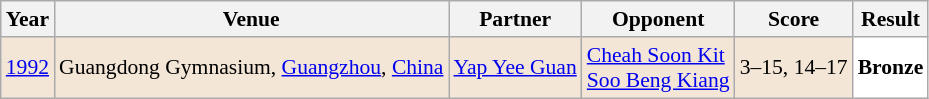<table class="sortable wikitable" style="font-size: 90%;">
<tr>
<th>Year</th>
<th>Venue</th>
<th>Partner</th>
<th>Opponent</th>
<th>Score</th>
<th>Result</th>
</tr>
<tr style="background:#F3E6D7">
<td align="center"><a href='#'>1992</a></td>
<td align="left">Guangdong Gymnasium, <a href='#'>Guangzhou</a>, <a href='#'>China</a></td>
<td align="left"> <a href='#'>Yap Yee Guan</a></td>
<td align="left"> <a href='#'>Cheah Soon Kit</a> <br>  <a href='#'>Soo Beng Kiang</a></td>
<td align="left">3–15, 14–17</td>
<td style="text-align:left; background:white"> <strong>Bronze</strong></td>
</tr>
</table>
